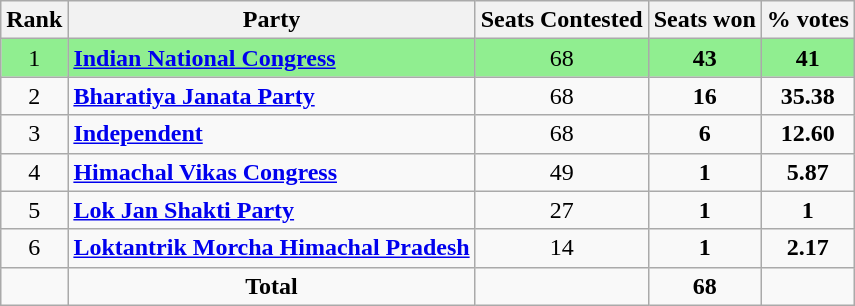<table class="wikitable sortable" style="text-align: center;">
<tr>
<th align="center">Rank</th>
<th align="center">Party</th>
<th align="center">Seats Contested</th>
<th align="center">Seats won</th>
<th align="center">% votes</th>
</tr>
<tr style="background: #90EE90;">
<td>1</td>
<td align="left"><strong><a href='#'>Indian National Congress</a></strong></td>
<td>68</td>
<td><strong>43</strong></td>
<td><strong>41</strong></td>
</tr>
<tr>
<td>2</td>
<td align="left"><strong><a href='#'>Bharatiya Janata Party</a></strong></td>
<td>68</td>
<td><strong>16</strong></td>
<td><strong>35.38</strong></td>
</tr>
<tr>
<td>3</td>
<td align="left"><strong><a href='#'>Independent</a></strong></td>
<td>68</td>
<td><strong>6</strong></td>
<td><strong>12.60</strong></td>
</tr>
<tr>
<td>4</td>
<td align="left"><strong><a href='#'>Himachal Vikas Congress</a></strong></td>
<td>49</td>
<td><strong>1</strong></td>
<td><strong>5.87</strong></td>
</tr>
<tr>
<td>5</td>
<td align="left"><strong><a href='#'>Lok Jan Shakti Party</a></strong></td>
<td>27</td>
<td><strong>1</strong></td>
<td><strong>1</strong></td>
</tr>
<tr>
<td>6</td>
<td align="left"><strong><a href='#'>Loktantrik Morcha Himachal Pradesh</a></strong></td>
<td>14</td>
<td><strong>1</strong></td>
<td><strong>2.17</strong></td>
</tr>
<tr>
<td></td>
<td align="centre"><strong>Total </strong></td>
<td></td>
<td><strong>68</strong></td>
<td><strong> </strong></td>
</tr>
</table>
